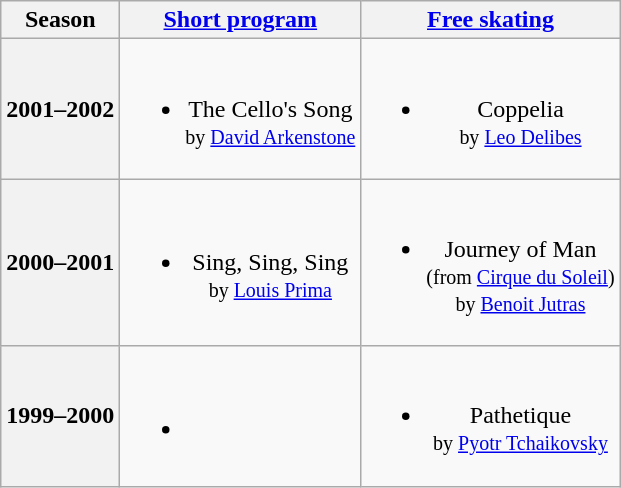<table class=wikitable style=text-align:center>
<tr>
<th>Season</th>
<th><a href='#'>Short program</a></th>
<th><a href='#'>Free skating</a></th>
</tr>
<tr>
<th>2001–2002 <br> </th>
<td><br><ul><li>The Cello's Song <br><small> by <a href='#'>David Arkenstone</a> </small></li></ul></td>
<td><br><ul><li>Coppelia <br><small> by <a href='#'>Leo Delibes</a> </small></li></ul></td>
</tr>
<tr>
<th>2000–2001 <br> </th>
<td><br><ul><li>Sing, Sing, Sing <br><small> by <a href='#'>Louis Prima</a> </small></li></ul></td>
<td><br><ul><li>Journey of Man <br><small> (from <a href='#'>Cirque du Soleil</a>) <br> by <a href='#'>Benoit Jutras</a> </small></li></ul></td>
</tr>
<tr>
<th>1999–2000 <br> </th>
<td><br><ul><li></li></ul></td>
<td><br><ul><li>Pathetique <br><small> by <a href='#'>Pyotr Tchaikovsky</a> </small></li></ul></td>
</tr>
</table>
